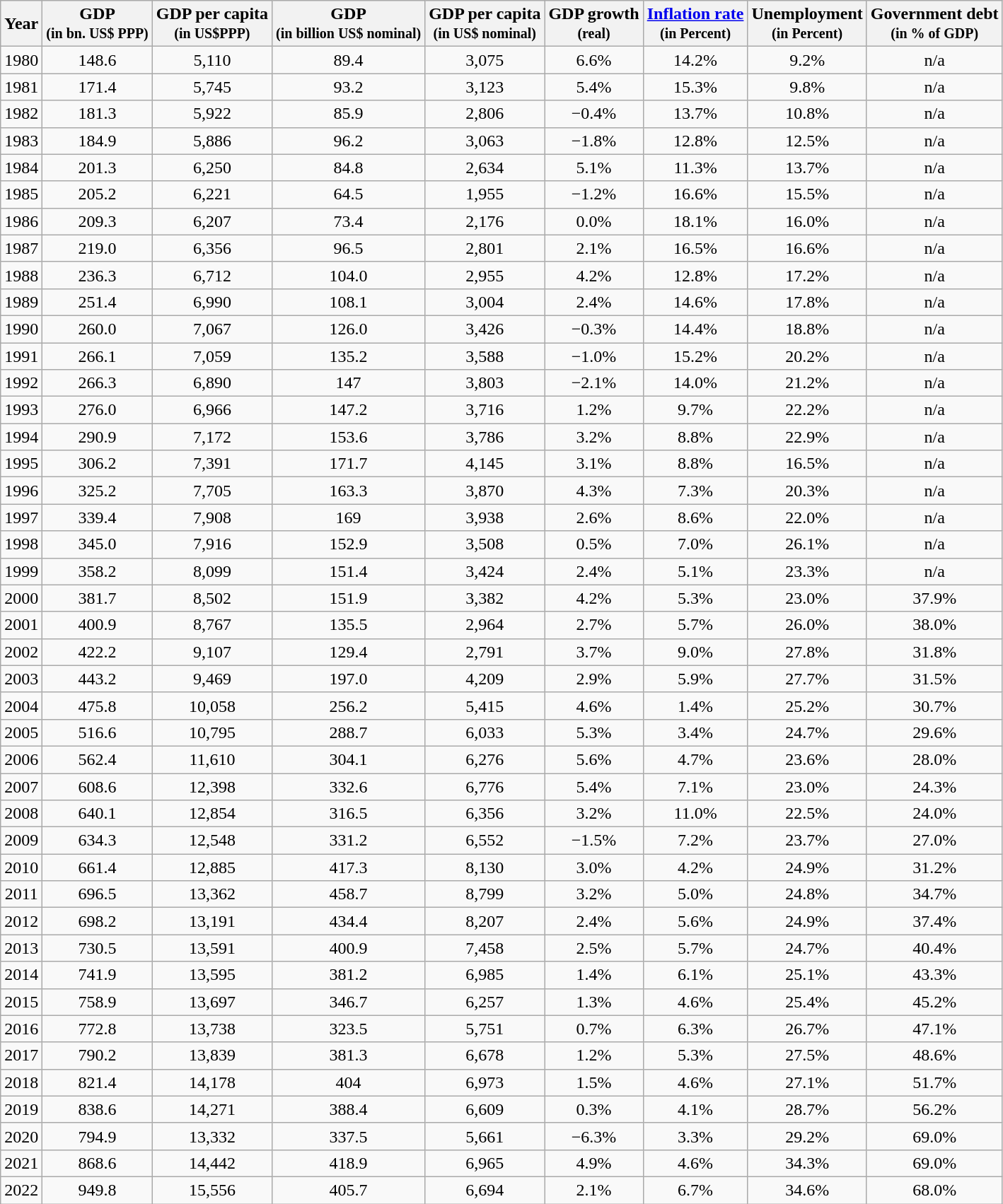<table class="wikitable sortable static-row-numbers static-row-header-text"style="text-align:center;">
<tr>
<th>Year</th>
<th>GDP<br><small>(in bn. US$ PPP)</small></th>
<th>GDP per capita<br><small>(in US$PPP)</small></th>
<th>GDP<br><small>(in billion US$ nominal)</small></th>
<th>GDP per capita<br><small>(in US$ nominal)</small></th>
<th>GDP growth<br><small>(real)</small></th>
<th><a href='#'>Inflation rate</a><br><small>(in Percent)</small></th>
<th>Unemployment <br><small>(in Percent)</small></th>
<th>Government debt<br><small>(in % of GDP)</small></th>
</tr>
<tr>
<td>1980</td>
<td>148.6</td>
<td>5,110</td>
<td>89.4</td>
<td>3,075</td>
<td>6.6%</td>
<td>14.2%</td>
<td>9.2%</td>
<td>n/a</td>
</tr>
<tr>
<td>1981</td>
<td>171.4</td>
<td>5,745</td>
<td>93.2</td>
<td>3,123</td>
<td>5.4%</td>
<td>15.3%</td>
<td>9.8%</td>
<td>n/a</td>
</tr>
<tr>
<td>1982</td>
<td>181.3</td>
<td>5,922</td>
<td>85.9</td>
<td>2,806</td>
<td>−0.4%</td>
<td>13.7%</td>
<td>10.8%</td>
<td>n/a</td>
</tr>
<tr>
<td>1983</td>
<td>184.9</td>
<td>5,886</td>
<td>96.2</td>
<td>3,063</td>
<td>−1.8%</td>
<td>12.8%</td>
<td>12.5%</td>
<td>n/a</td>
</tr>
<tr>
<td>1984</td>
<td>201.3</td>
<td>6,250</td>
<td>84.8</td>
<td>2,634</td>
<td>5.1%</td>
<td>11.3%</td>
<td>13.7%</td>
<td>n/a</td>
</tr>
<tr>
<td>1985</td>
<td>205.2</td>
<td>6,221</td>
<td>64.5</td>
<td>1,955</td>
<td>−1.2%</td>
<td>16.6%</td>
<td>15.5%</td>
<td>n/a</td>
</tr>
<tr>
<td>1986</td>
<td>209.3</td>
<td>6,207</td>
<td>73.4</td>
<td>2,176</td>
<td>0.0%</td>
<td>18.1%</td>
<td>16.0%</td>
<td>n/a</td>
</tr>
<tr>
<td>1987</td>
<td>219.0</td>
<td>6,356</td>
<td>96.5</td>
<td>2,801</td>
<td>2.1%</td>
<td>16.5%</td>
<td>16.6%</td>
<td>n/a</td>
</tr>
<tr>
<td>1988</td>
<td>236.3</td>
<td>6,712</td>
<td>104.0</td>
<td>2,955</td>
<td>4.2%</td>
<td>12.8%</td>
<td>17.2%</td>
<td>n/a</td>
</tr>
<tr>
<td>1989</td>
<td>251.4</td>
<td>6,990</td>
<td>108.1</td>
<td>3,004</td>
<td>2.4%</td>
<td>14.6%</td>
<td>17.8%</td>
<td>n/a</td>
</tr>
<tr>
<td>1990</td>
<td>260.0</td>
<td>7,067</td>
<td>126.0</td>
<td>3,426</td>
<td>−0.3%</td>
<td>14.4%</td>
<td>18.8%</td>
<td>n/a</td>
</tr>
<tr>
<td>1991</td>
<td>266.1</td>
<td>7,059</td>
<td>135.2</td>
<td>3,588</td>
<td>−1.0%</td>
<td>15.2%</td>
<td>20.2%</td>
<td>n/a</td>
</tr>
<tr>
<td>1992</td>
<td>266.3</td>
<td>6,890</td>
<td>147</td>
<td>3,803</td>
<td>−2.1%</td>
<td>14.0%</td>
<td>21.2%</td>
<td>n/a</td>
</tr>
<tr>
<td>1993</td>
<td>276.0</td>
<td>6,966</td>
<td>147.2</td>
<td>3,716</td>
<td>1.2%</td>
<td>9.7%</td>
<td>22.2%</td>
<td>n/a</td>
</tr>
<tr>
<td>1994</td>
<td>290.9</td>
<td>7,172</td>
<td>153.6</td>
<td>3,786</td>
<td>3.2%</td>
<td>8.8%</td>
<td>22.9%</td>
<td>n/a</td>
</tr>
<tr>
<td>1995</td>
<td>306.2</td>
<td>7,391</td>
<td>171.7</td>
<td>4,145</td>
<td>3.1%</td>
<td>8.8%</td>
<td>16.5%</td>
<td>n/a</td>
</tr>
<tr>
<td>1996</td>
<td>325.2</td>
<td>7,705</td>
<td>163.3</td>
<td>3,870</td>
<td>4.3%</td>
<td>7.3%</td>
<td>20.3%</td>
<td>n/a</td>
</tr>
<tr>
<td>1997</td>
<td>339.4</td>
<td>7,908</td>
<td>169</td>
<td>3,938</td>
<td>2.6%</td>
<td>8.6%</td>
<td>22.0%</td>
<td>n/a</td>
</tr>
<tr>
<td>1998</td>
<td>345.0</td>
<td>7,916</td>
<td>152.9</td>
<td>3,508</td>
<td>0.5%</td>
<td>7.0%</td>
<td>26.1%</td>
<td>n/a</td>
</tr>
<tr>
<td>1999</td>
<td>358.2</td>
<td>8,099</td>
<td>151.4</td>
<td>3,424</td>
<td>2.4%</td>
<td>5.1%</td>
<td>23.3%</td>
<td>n/a</td>
</tr>
<tr>
<td>2000</td>
<td>381.7</td>
<td>8,502</td>
<td>151.9</td>
<td>3,382</td>
<td>4.2%</td>
<td>5.3%</td>
<td>23.0%</td>
<td>37.9%</td>
</tr>
<tr>
<td>2001</td>
<td>400.9</td>
<td>8,767</td>
<td>135.5</td>
<td>2,964</td>
<td>2.7%</td>
<td>5.7%</td>
<td>26.0%</td>
<td>38.0%</td>
</tr>
<tr>
<td>2002</td>
<td>422.2</td>
<td>9,107</td>
<td>129.4</td>
<td>2,791</td>
<td>3.7%</td>
<td>9.0%</td>
<td>27.8%</td>
<td>31.8%</td>
</tr>
<tr>
<td>2003</td>
<td>443.2</td>
<td>9,469</td>
<td>197.0</td>
<td>4,209</td>
<td>2.9%</td>
<td>5.9%</td>
<td>27.7%</td>
<td>31.5%</td>
</tr>
<tr>
<td>2004</td>
<td>475.8</td>
<td>10,058</td>
<td>256.2</td>
<td>5,415</td>
<td>4.6%</td>
<td>1.4%</td>
<td>25.2%</td>
<td>30.7%</td>
</tr>
<tr>
<td>2005</td>
<td>516.6</td>
<td>10,795</td>
<td>288.7</td>
<td>6,033</td>
<td>5.3%</td>
<td>3.4%</td>
<td>24.7%</td>
<td>29.6%</td>
</tr>
<tr>
<td>2006</td>
<td>562.4</td>
<td>11,610</td>
<td>304.1</td>
<td>6,276</td>
<td>5.6%</td>
<td>4.7%</td>
<td>23.6%</td>
<td>28.0%</td>
</tr>
<tr>
<td>2007</td>
<td>608.6</td>
<td>12,398</td>
<td>332.6</td>
<td>6,776</td>
<td>5.4%</td>
<td>7.1%</td>
<td>23.0%</td>
<td>24.3%</td>
</tr>
<tr>
<td>2008</td>
<td>640.1</td>
<td>12,854</td>
<td>316.5</td>
<td>6,356</td>
<td>3.2%</td>
<td>11.0%</td>
<td>22.5%</td>
<td>24.0%</td>
</tr>
<tr>
<td>2009</td>
<td>634.3</td>
<td>12,548</td>
<td>331.2</td>
<td>6,552</td>
<td>−1.5%</td>
<td>7.2%</td>
<td>23.7%</td>
<td>27.0%</td>
</tr>
<tr>
<td>2010</td>
<td>661.4</td>
<td>12,885</td>
<td>417.3</td>
<td>8,130</td>
<td>3.0%</td>
<td>4.2%</td>
<td>24.9%</td>
<td>31.2%</td>
</tr>
<tr>
<td>2011</td>
<td>696.5</td>
<td>13,362</td>
<td>458.7</td>
<td>8,799</td>
<td>3.2%</td>
<td>5.0%</td>
<td>24.8%</td>
<td>34.7%</td>
</tr>
<tr>
<td>2012</td>
<td>698.2</td>
<td>13,191</td>
<td>434.4</td>
<td>8,207</td>
<td>2.4%</td>
<td>5.6%</td>
<td>24.9%</td>
<td>37.4%</td>
</tr>
<tr>
<td>2013</td>
<td>730.5</td>
<td>13,591</td>
<td>400.9</td>
<td>7,458</td>
<td>2.5%</td>
<td>5.7%</td>
<td>24.7%</td>
<td>40.4%</td>
</tr>
<tr>
<td>2014</td>
<td>741.9</td>
<td>13,595</td>
<td>381.2</td>
<td>6,985</td>
<td>1.4%</td>
<td>6.1%</td>
<td>25.1%</td>
<td>43.3%</td>
</tr>
<tr>
<td>2015</td>
<td>758.9</td>
<td>13,697</td>
<td>346.7</td>
<td>6,257</td>
<td>1.3%</td>
<td>4.6%</td>
<td>25.4%</td>
<td>45.2%</td>
</tr>
<tr>
<td>2016</td>
<td>772.8</td>
<td>13,738</td>
<td>323.5</td>
<td>5,751</td>
<td>0.7%</td>
<td>6.3%</td>
<td>26.7%</td>
<td>47.1%</td>
</tr>
<tr>
<td>2017</td>
<td>790.2</td>
<td>13,839</td>
<td>381.3</td>
<td>6,678</td>
<td>1.2%</td>
<td>5.3%</td>
<td>27.5%</td>
<td>48.6%</td>
</tr>
<tr>
<td>2018</td>
<td>821.4</td>
<td>14,178</td>
<td>404</td>
<td>6,973</td>
<td>1.5%</td>
<td>4.6%</td>
<td>27.1%</td>
<td>51.7%</td>
</tr>
<tr>
<td>2019</td>
<td>838.6</td>
<td>14,271</td>
<td>388.4</td>
<td>6,609</td>
<td>0.3%</td>
<td>4.1%</td>
<td>28.7%</td>
<td>56.2%</td>
</tr>
<tr>
<td>2020</td>
<td>794.9</td>
<td>13,332</td>
<td>337.5</td>
<td>5,661</td>
<td>−6.3%</td>
<td>3.3%</td>
<td>29.2%</td>
<td>69.0%</td>
</tr>
<tr>
<td>2021</td>
<td>868.6</td>
<td>14,442</td>
<td>418.9</td>
<td>6,965</td>
<td>4.9%</td>
<td>4.6%</td>
<td>34.3%</td>
<td>69.0%</td>
</tr>
<tr>
<td>2022</td>
<td>949.8</td>
<td>15,556</td>
<td>405.7</td>
<td>6,694</td>
<td>2.1%</td>
<td>6.7%</td>
<td>34.6%</td>
<td>68.0%</td>
</tr>
</table>
